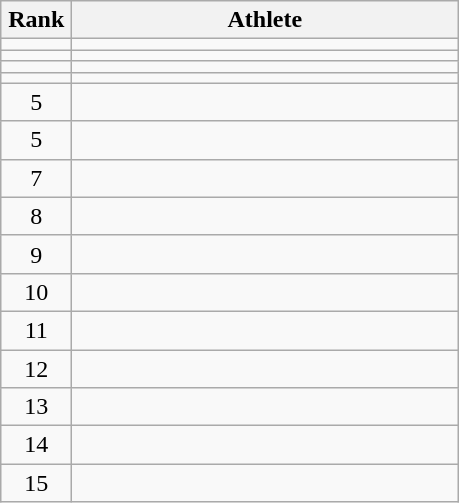<table class="wikitable" style="text-align: center;">
<tr>
<th width=40>Rank</th>
<th width=250>Athlete</th>
</tr>
<tr>
<td></td>
<td align="left"></td>
</tr>
<tr>
<td></td>
<td align="left"></td>
</tr>
<tr>
<td></td>
<td align="left"></td>
</tr>
<tr>
<td></td>
<td align="left"></td>
</tr>
<tr>
<td>5</td>
<td align="left"></td>
</tr>
<tr>
<td>5</td>
<td align="left"></td>
</tr>
<tr>
<td>7</td>
<td align="left"></td>
</tr>
<tr>
<td>8</td>
<td align="left"></td>
</tr>
<tr>
<td>9</td>
<td align="left"></td>
</tr>
<tr>
<td>10</td>
<td align="left"></td>
</tr>
<tr>
<td>11</td>
<td align="left"></td>
</tr>
<tr>
<td>12</td>
<td align="left"></td>
</tr>
<tr>
<td>13</td>
<td align="left"></td>
</tr>
<tr>
<td>14</td>
<td align="left"></td>
</tr>
<tr>
<td>15</td>
<td align="left"></td>
</tr>
</table>
